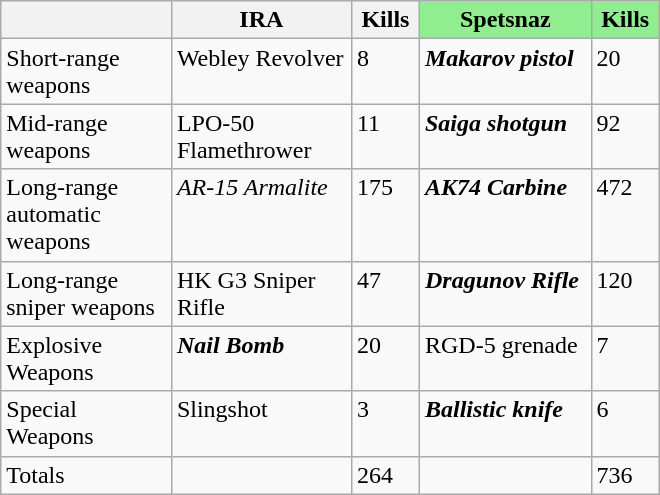<table class="wikitable" style="text-align:left; width:440px; height:200px">
<tr valign="top">
<th style="width:120px;"></th>
<th style="width:120px;">IRA</th>
<th style="width:40px;">Kills</th>
<th style="width:120px; background:lightgreen;">Spetsnaz</th>
<th style="width:40px; background:lightgreen;">Kills</th>
</tr>
<tr valign="top">
<td>Short-range weapons</td>
<td>Webley Revolver</td>
<td>8</td>
<td><strong><em>Makarov pistol</em></strong></td>
<td>20</td>
</tr>
<tr valign="top">
<td>Mid-range weapons</td>
<td>LPO-50 Flamethrower</td>
<td>11</td>
<td><strong><em>Saiga shotgun</em></strong></td>
<td>92</td>
</tr>
<tr valign="top">
<td>Long-range automatic weapons</td>
<td><em>AR-15 Armalite</em></td>
<td>175</td>
<td><strong><em>AK74 Carbine</em></strong></td>
<td>472</td>
</tr>
<tr valign="top">
<td>Long-range sniper weapons</td>
<td>HK G3 Sniper Rifle</td>
<td>47</td>
<td><strong><em>Dragunov Rifle</em></strong></td>
<td>120</td>
</tr>
<tr valign="top">
<td>Explosive Weapons</td>
<td><strong><em>Nail Bomb</em></strong></td>
<td>20</td>
<td>RGD-5 grenade</td>
<td>7</td>
</tr>
<tr valign="top">
<td>Special Weapons</td>
<td>Slingshot</td>
<td>3</td>
<td><strong><em>Ballistic knife</em></strong></td>
<td>6</td>
</tr>
<tr valign="top">
<td>Totals</td>
<td></td>
<td>264</td>
<td></td>
<td>736</td>
</tr>
</table>
